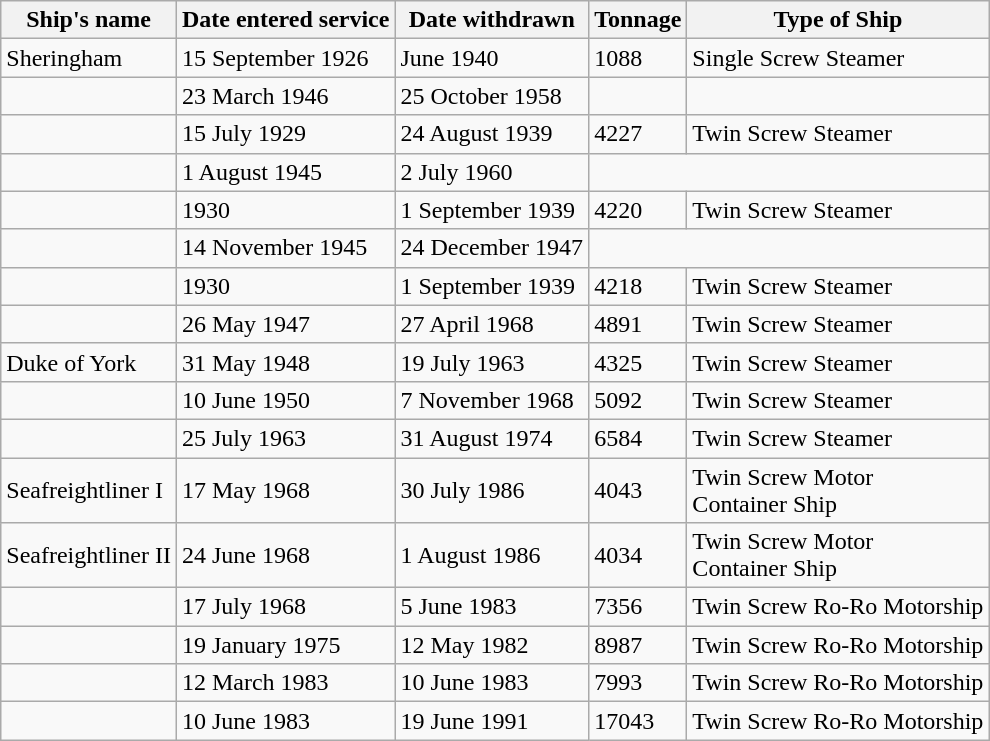<table class="wikitable">
<tr>
<th>Ship's name</th>
<th>Date entered service</th>
<th>Date withdrawn</th>
<th>Tonnage</th>
<th>Type of Ship</th>
</tr>
<tr>
<td>Sheringham</td>
<td>15 September 1926</td>
<td>June 1940</td>
<td>1088</td>
<td>Single Screw Steamer</td>
</tr>
<tr>
<td></td>
<td>23 March 1946</td>
<td>25 October 1958</td>
<td></td>
</tr>
<tr>
<td></td>
<td>15 July 1929</td>
<td>24 August 1939</td>
<td>4227</td>
<td>Twin Screw Steamer</td>
</tr>
<tr>
<td></td>
<td>1 August 1945</td>
<td>2 July 1960</td>
</tr>
<tr>
<td></td>
<td>1930</td>
<td>1 September 1939</td>
<td>4220</td>
<td>Twin Screw Steamer</td>
</tr>
<tr>
<td></td>
<td>14 November 1945</td>
<td>24 December 1947</td>
</tr>
<tr>
<td></td>
<td>1930</td>
<td>1 September 1939</td>
<td>4218</td>
<td>Twin Screw Steamer</td>
</tr>
<tr>
<td></td>
<td>26 May 1947</td>
<td>27 April 1968</td>
<td>4891</td>
<td>Twin Screw Steamer</td>
</tr>
<tr>
<td>Duke of York</td>
<td>31 May 1948</td>
<td>19 July 1963</td>
<td>4325</td>
<td>Twin Screw Steamer</td>
</tr>
<tr>
<td></td>
<td>10 June 1950</td>
<td>7 November 1968</td>
<td>5092</td>
<td>Twin Screw Steamer</td>
</tr>
<tr>
<td></td>
<td>25 July 1963</td>
<td>31 August 1974</td>
<td>6584</td>
<td>Twin Screw Steamer</td>
</tr>
<tr>
<td>Seafreightliner I</td>
<td>17 May 1968</td>
<td>30 July 1986</td>
<td>4043</td>
<td>Twin Screw Motor<br>Container Ship</td>
</tr>
<tr>
<td>Seafreightliner II</td>
<td>24 June 1968</td>
<td>1 August 1986</td>
<td>4034</td>
<td>Twin Screw Motor<br>Container Ship</td>
</tr>
<tr>
<td></td>
<td>17 July 1968</td>
<td>5 June 1983</td>
<td>7356</td>
<td>Twin Screw Ro-Ro Motorship</td>
</tr>
<tr>
<td></td>
<td>19 January 1975</td>
<td>12 May 1982</td>
<td>8987</td>
<td>Twin Screw Ro-Ro Motorship</td>
</tr>
<tr>
<td></td>
<td>12 March 1983</td>
<td>10 June 1983</td>
<td>7993</td>
<td>Twin Screw Ro-Ro Motorship</td>
</tr>
<tr>
<td></td>
<td>10 June 1983</td>
<td>19 June 1991</td>
<td>17043</td>
<td>Twin Screw Ro-Ro Motorship</td>
</tr>
</table>
